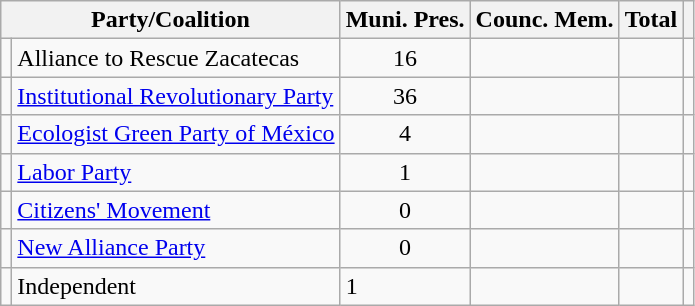<table class="wikitable">
<tr>
<th colspan="2"><strong>Party/Coalition</strong></th>
<th><strong>Muni. Pres.</strong></th>
<th>Counc. Mem.</th>
<th>Total</th>
<th></th>
</tr>
<tr>
<td></td>
<td>Alliance to Rescue  Zacatecas</td>
<td style="text-align: center;">16</td>
<td></td>
<td></td>
<td></td>
</tr>
<tr>
<td></td>
<td><a href='#'>Institutional Revolutionary Party</a></td>
<td style="text-align: center;">36</td>
<td></td>
<td></td>
<td></td>
</tr>
<tr>
<td></td>
<td><a href='#'>Ecologist Green Party of México</a></td>
<td style="text-align: center;">4</td>
<td></td>
<td></td>
<td></td>
</tr>
<tr>
<td></td>
<td><a href='#'>Labor Party</a></td>
<td style="text-align: center;">1</td>
<td></td>
<td></td>
<td></td>
</tr>
<tr>
<td></td>
<td><a href='#'>Citizens' Movement</a></td>
<td style="text-align: center;">0</td>
<td></td>
<td></td>
<td></td>
</tr>
<tr>
<td></td>
<td><a href='#'>New Alliance Party</a></td>
<td style="text-align: center;">0</td>
<td></td>
<td></td>
<td></td>
</tr>
<tr>
<td></td>
<td>Independent</td>
<td>1</td>
<td></td>
<td></td>
<td></td>
</tr>
</table>
